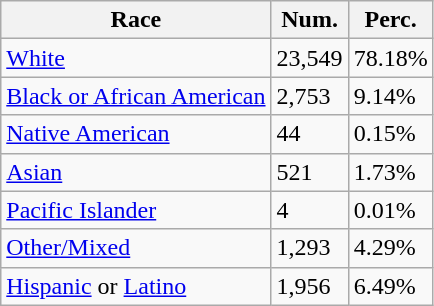<table class="wikitable">
<tr>
<th>Race</th>
<th>Num.</th>
<th>Perc.</th>
</tr>
<tr>
<td><a href='#'>White</a></td>
<td>23,549</td>
<td>78.18%</td>
</tr>
<tr>
<td><a href='#'>Black or African American</a></td>
<td>2,753</td>
<td>9.14%</td>
</tr>
<tr>
<td><a href='#'>Native American</a></td>
<td>44</td>
<td>0.15%</td>
</tr>
<tr>
<td><a href='#'>Asian</a></td>
<td>521</td>
<td>1.73%</td>
</tr>
<tr>
<td><a href='#'>Pacific Islander</a></td>
<td>4</td>
<td>0.01%</td>
</tr>
<tr>
<td><a href='#'>Other/Mixed</a></td>
<td>1,293</td>
<td>4.29%</td>
</tr>
<tr>
<td><a href='#'>Hispanic</a> or <a href='#'>Latino</a></td>
<td>1,956</td>
<td>6.49%</td>
</tr>
</table>
